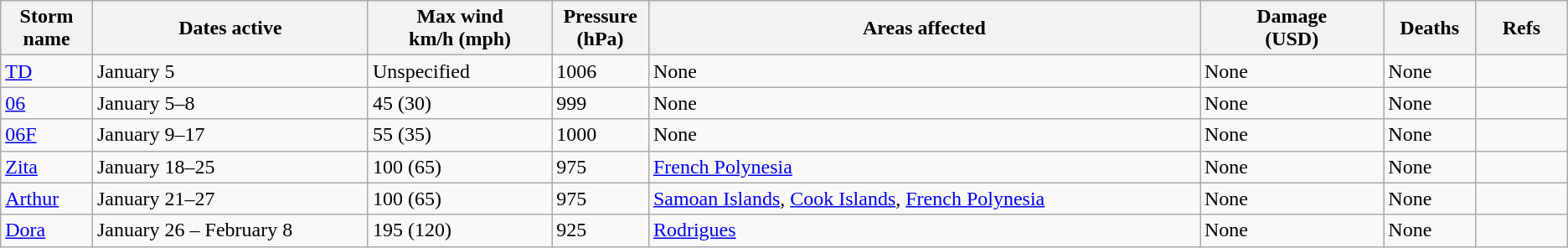<table class="wikitable sortable">
<tr>
<th width="5%">Storm name</th>
<th width="15%">Dates active</th>
<th width="10%">Max wind<br>km/h (mph)</th>
<th width="5%">Pressure<br>(hPa)</th>
<th width="30%">Areas affected</th>
<th width="10%">Damage<br>(USD)</th>
<th width="5%">Deaths</th>
<th width="5%">Refs</th>
</tr>
<tr>
<td><a href='#'>TD</a></td>
<td>January 5</td>
<td>Unspecified</td>
<td>1006</td>
<td>None</td>
<td>None</td>
<td>None</td>
<td></td>
</tr>
<tr>
<td><a href='#'>06</a></td>
<td>January 5–8</td>
<td>45 (30)</td>
<td>999</td>
<td>None</td>
<td>None</td>
<td>None</td>
<td></td>
</tr>
<tr>
<td><a href='#'>06F</a></td>
<td>January 9–17</td>
<td>55 (35)</td>
<td>1000</td>
<td>None</td>
<td>None</td>
<td>None</td>
<td></td>
</tr>
<tr>
<td><a href='#'>Zita</a></td>
<td>January 18–25</td>
<td>100 (65)</td>
<td>975</td>
<td><a href='#'>French Polynesia</a></td>
<td>None</td>
<td>None</td>
<td></td>
</tr>
<tr>
<td><a href='#'>Arthur</a></td>
<td>January 21–27</td>
<td>100 (65)</td>
<td>975</td>
<td><a href='#'>Samoan Islands</a>, <a href='#'>Cook Islands</a>, <a href='#'>French Polynesia</a></td>
<td>None</td>
<td>None</td>
<td></td>
</tr>
<tr>
<td><a href='#'>Dora</a></td>
<td>January 26 – February 8</td>
<td>195 (120)</td>
<td>925</td>
<td><a href='#'>Rodrigues</a></td>
<td>None</td>
<td>None</td>
<td></td>
</tr>
</table>
